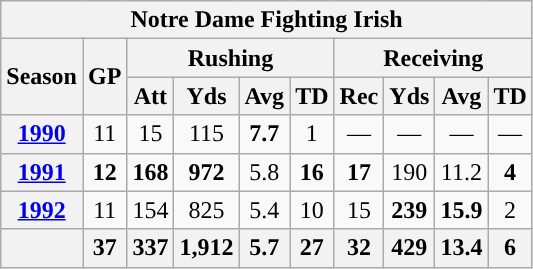<table class="wikitable" style="text-align:center;">
<tr>
<th colspan="15">Notre Dame Fighting Irish</th>
</tr>
<tr>
<th rowspan="2">Season</th>
<th rowspan="2">GP</th>
<th colspan="4">Rushing</th>
<th colspan="4">Receiving</th>
</tr>
<tr>
<th>Att</th>
<th>Yds</th>
<th>Avg</th>
<th>TD</th>
<th>Rec</th>
<th>Yds</th>
<th>Avg</th>
<th>TD</th>
</tr>
<tr>
<th><a href='#'>1990</a></th>
<td>11</td>
<td>15</td>
<td>115</td>
<td><strong>7.7</strong></td>
<td>1</td>
<td>—</td>
<td>—</td>
<td>—</td>
<td>—</td>
</tr>
<tr>
<th><a href='#'>1991</a></th>
<td><strong>12</strong></td>
<td><strong>168</strong></td>
<td><strong>972</strong></td>
<td>5.8</td>
<td><strong>16</strong></td>
<td><strong>17</strong></td>
<td>190</td>
<td>11.2</td>
<td><strong>4</strong></td>
</tr>
<tr>
<th><a href='#'>1992</a></th>
<td>11</td>
<td>154</td>
<td>825</td>
<td>5.4</td>
<td>10</td>
<td>15</td>
<td><strong>239</strong></td>
<td><strong>15.9</strong></td>
<td>2</td>
</tr>
<tr>
<th></th>
<th>37</th>
<th>337</th>
<th>1,912</th>
<th>5.7</th>
<th>27</th>
<th>32</th>
<th>429</th>
<th>13.4</th>
<th>6</th>
</tr>
</table>
